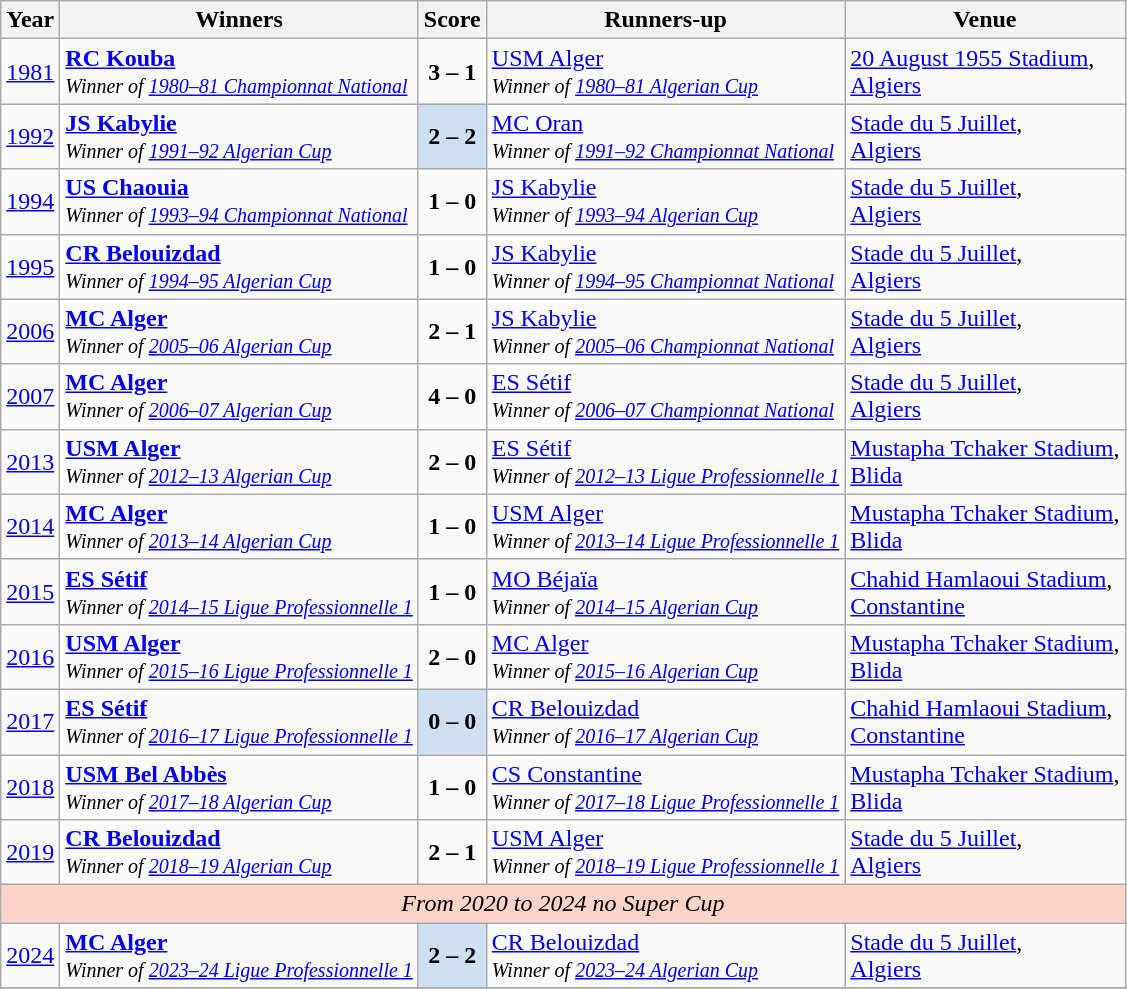<table class="wikitable">
<tr>
<th>Year</th>
<th>Winners</th>
<th>Score</th>
<th>Runners-up</th>
<th>Venue</th>
</tr>
<tr>
<td><a href='#'>1981</a></td>
<td><strong><a href='#'>RC Kouba</a></strong><br><small><em>Winner of <a href='#'>1980–81 Championnat National</a></em></small></td>
<td align=center><strong>3 – 1</strong></td>
<td><a href='#'>USM Alger</a><br><small><em>Winner of <a href='#'>1980–81 Algerian Cup</a></em></small></td>
<td><a href='#'>20 August 1955 Stadium</a>, <br><a href='#'>Algiers</a></td>
</tr>
<tr>
<td><a href='#'>1992</a></td>
<td><strong><a href='#'>JS Kabylie</a></strong><br><small><em>Winner of <a href='#'>1991–92 Algerian Cup</a></em></small></td>
<td align="center" bgcolor="#cedff2"><strong>2 – 2</strong><br></td>
<td><a href='#'>MC Oran</a><br><small><em>Winner of <a href='#'>1991–92 Championnat National</a></em></small></td>
<td><a href='#'>Stade du 5 Juillet</a>, <br><a href='#'>Algiers</a></td>
</tr>
<tr>
<td><a href='#'>1994</a></td>
<td><strong><a href='#'>US Chaouia</a></strong><br><small><em>Winner of <a href='#'>1993–94 Championnat National</a></em></small></td>
<td align=center><strong>1 – 0</strong></td>
<td><a href='#'>JS Kabylie</a><br><small><em>Winner of <a href='#'>1993–94 Algerian Cup</a></em></small></td>
<td><a href='#'>Stade du 5 Juillet</a>, <br><a href='#'>Algiers</a></td>
</tr>
<tr>
<td><a href='#'>1995</a></td>
<td><strong><a href='#'>CR Belouizdad</a></strong><br><small><em>Winner of <a href='#'>1994–95 Algerian Cup</a></em></small></td>
<td align=center><strong>1 – 0</strong></td>
<td><a href='#'>JS Kabylie</a><br><small><em>Winner of <a href='#'>1994–95 Championnat National</a></em></small></td>
<td><a href='#'>Stade du 5 Juillet</a>, <br><a href='#'>Algiers</a></td>
</tr>
<tr>
<td><a href='#'>2006</a></td>
<td><strong><a href='#'>MC Alger</a></strong><br><small><em>Winner of <a href='#'>2005–06 Algerian Cup</a></em></small></td>
<td align=center><strong>2 – 1</strong></td>
<td><a href='#'>JS Kabylie</a><br><small><em>Winner of <a href='#'>2005–06 Championnat National</a></em></small></td>
<td><a href='#'>Stade du 5 Juillet</a>, <br><a href='#'>Algiers</a></td>
</tr>
<tr>
<td><a href='#'>2007</a></td>
<td><strong> <a href='#'>MC Alger</a></strong><br><small><em>Winner of <a href='#'>2006–07 Algerian Cup</a></em></small></td>
<td align=center><strong>4 – 0</strong></td>
<td><a href='#'>ES Sétif</a><br><small><em>Winner of <a href='#'>2006–07 Championnat National</a></em></small></td>
<td><a href='#'>Stade du 5 Juillet</a>, <br><a href='#'>Algiers</a></td>
</tr>
<tr>
<td><a href='#'>2013</a><br></td>
<td><strong> <a href='#'>USM Alger</a></strong><br><small><em>Winner of <a href='#'>2012–13 Algerian Cup</a></em></small></td>
<td align=center><strong>2 – 0</strong></td>
<td><a href='#'>ES Sétif</a><br><small><em>Winner of <a href='#'>2012–13 Ligue Professionnelle 1</a></em></small></td>
<td><a href='#'>Mustapha Tchaker Stadium</a>, <br><a href='#'>Blida</a></td>
</tr>
<tr>
<td><a href='#'>2014</a></td>
<td><strong><a href='#'>MC Alger</a></strong><br><small><em>Winner of <a href='#'>2013–14 Algerian Cup</a></em></small></td>
<td align=center><strong>1 – 0</strong></td>
<td><a href='#'>USM Alger</a><br><small><em>Winner of <a href='#'>2013–14 Ligue Professionnelle 1</a></em></small></td>
<td><a href='#'>Mustapha Tchaker Stadium</a>, <br><a href='#'>Blida</a></td>
</tr>
<tr>
<td><a href='#'>2015</a></td>
<td><strong><a href='#'>ES Sétif</a></strong><br><small><em>Winner of <a href='#'>2014–15 Ligue Professionnelle 1</a></em></small></td>
<td align=center><strong>1 – 0</strong></td>
<td><a href='#'>MO Béjaïa</a><br><small><em>Winner of <a href='#'>2014–15 Algerian Cup</a></em></small></td>
<td><a href='#'>Chahid Hamlaoui Stadium</a>, <br><a href='#'>Constantine</a></td>
</tr>
<tr>
<td><a href='#'>2016</a></td>
<td><strong><a href='#'>USM Alger</a></strong><br><small><em>Winner of <a href='#'>2015–16 Ligue Professionnelle 1</a></em></small></td>
<td align=center><strong>2 – 0</strong></td>
<td><a href='#'>MC Alger</a><br><small><em>Winner of <a href='#'>2015–16 Algerian Cup</a></em></small></td>
<td><a href='#'>Mustapha Tchaker Stadium</a>, <br><a href='#'>Blida</a></td>
</tr>
<tr>
<td><a href='#'>2017</a></td>
<td><strong><a href='#'>ES Sétif</a></strong><br><small><em>Winner of <a href='#'>2016–17 Ligue Professionnelle 1</a></em></small></td>
<td align="center" bgcolor="#cedff2"><strong>0 – 0</strong><br></td>
<td><a href='#'>CR Belouizdad</a><br><small><em>Winner of <a href='#'>2016–17 Algerian Cup</a></em></small></td>
<td><a href='#'>Chahid Hamlaoui Stadium</a>, <br><a href='#'>Constantine</a></td>
</tr>
<tr>
<td><a href='#'>2018</a></td>
<td><strong><a href='#'>USM Bel Abbès</a></strong><br><small><em>Winner of <a href='#'>2017–18 Algerian Cup</a></em></small></td>
<td align=center><strong>1 – 0</strong></td>
<td><a href='#'>CS Constantine</a><br><small><em>Winner of <a href='#'>2017–18 Ligue Professionnelle 1</a></em></small></td>
<td><a href='#'>Mustapha Tchaker Stadium</a>, <br><a href='#'>Blida</a></td>
</tr>
<tr>
<td><a href='#'>2019</a></td>
<td><strong> <a href='#'>CR Belouizdad</a></strong><br><small><em>Winner of <a href='#'>2018–19 Algerian Cup</a></em></small></td>
<td align=center><strong>2 – 1</strong></td>
<td><a href='#'>USM Alger</a><br><small><em>Winner of <a href='#'>2018–19 Ligue Professionnelle 1</a></em></small></td>
<td><a href='#'>Stade du 5 Juillet</a>, <br><a href='#'>Algiers</a></td>
</tr>
<tr bgcolor=#fcd3c7 style="text-align:center;">
<td colspan="5"><em>From 2020 to 2024 no Super Cup</em></td>
</tr>
<tr>
<td><a href='#'>2024</a></td>
<td><strong><a href='#'>MC Alger</a></strong><br><small><em>Winner of <a href='#'>2023–24 Ligue Professionnelle 1</a></em></small></td>
<td align="center" bgcolor="#cedff2"><strong>2 – 2</strong><br></td>
<td><a href='#'>CR Belouizdad</a><br><small><em>Winner of <a href='#'>2023–24 Algerian Cup</a></em></small></td>
<td><a href='#'>Stade du 5 Juillet</a>, <br><a href='#'>Algiers</a></td>
</tr>
<tr>
</tr>
</table>
